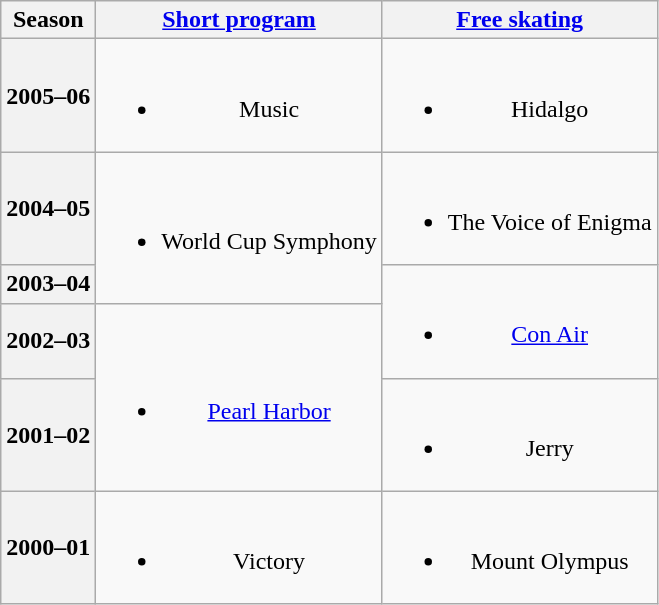<table class=wikitable style=text-align:center>
<tr>
<th>Season</th>
<th><a href='#'>Short program</a></th>
<th><a href='#'>Free skating</a></th>
</tr>
<tr>
<th>2005–06 <br> </th>
<td><br><ul><li>Music <br></li></ul></td>
<td><br><ul><li>Hidalgo <br></li></ul></td>
</tr>
<tr>
<th>2004–05 <br> </th>
<td rowspan=2><br><ul><li>World Cup Symphony</li></ul></td>
<td><br><ul><li>The Voice of Enigma <br></li></ul></td>
</tr>
<tr>
<th>2003–04 <br> </th>
<td rowspan=2><br><ul><li><a href='#'>Con Air</a> <br></li></ul></td>
</tr>
<tr>
<th>2002–03 <br> </th>
<td rowspan=2><br><ul><li><a href='#'>Pearl Harbor</a> <br></li></ul></td>
</tr>
<tr>
<th>2001–02 <br> </th>
<td><br><ul><li>Jerry <br></li></ul></td>
</tr>
<tr>
<th>2000–01 <br> </th>
<td><br><ul><li>Victory <br></li></ul></td>
<td><br><ul><li>Mount Olympus <br></li></ul></td>
</tr>
</table>
